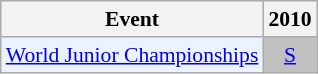<table class="wikitable" style="font-size: 90%; text-align:center">
<tr>
<th>Event</th>
<th>2010</th>
</tr>
<tr>
<td bgcolor="#ECF2FF"; align="left"><a href='#'>World Junior Championships</a></td>
<td bgcolor=silver><a href='#'>S</a></td>
</tr>
</table>
